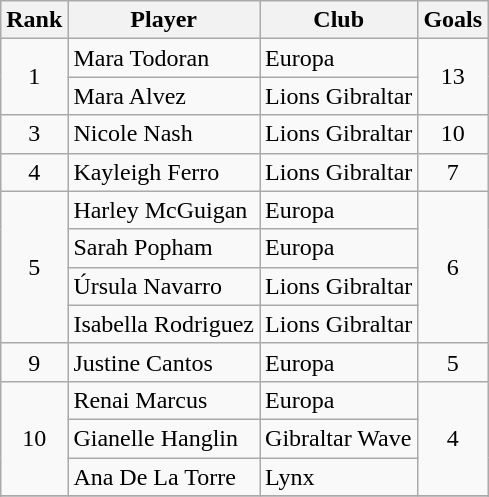<table class="wikitable" style="text-align:center">
<tr>
<th>Rank</th>
<th>Player</th>
<th>Club</th>
<th>Goals</th>
</tr>
<tr>
<td rowspan=2>1</td>
<td align="left"> Mara Todoran</td>
<td align="left">Europa</td>
<td rowspan=2>13</td>
</tr>
<tr>
<td align="left"> Mara Alvez</td>
<td align="left">Lions Gibraltar</td>
</tr>
<tr>
<td rowspan=1>3</td>
<td align="left"> Nicole Nash</td>
<td align="left">Lions Gibraltar</td>
<td rowspan=1>10</td>
</tr>
<tr>
<td>4</td>
<td align="left"> Kayleigh Ferro</td>
<td align="left">Lions Gibraltar</td>
<td>7</td>
</tr>
<tr>
<td rowspan=4>5</td>
<td align="left"> Harley McGuigan</td>
<td align="left">Europa</td>
<td rowspan=4>6</td>
</tr>
<tr>
<td align="left"> Sarah Popham</td>
<td align="left">Europa</td>
</tr>
<tr>
<td align="left"> Úrsula Navarro</td>
<td align="left">Lions Gibraltar</td>
</tr>
<tr>
<td align="left"> Isabella Rodriguez</td>
<td align="left">Lions Gibraltar</td>
</tr>
<tr>
<td rowspan=1>9</td>
<td align="left"> Justine Cantos</td>
<td align="left">Europa</td>
<td rowspan=1>5</td>
</tr>
<tr>
<td rowspan=3>10</td>
<td align="left"> Renai Marcus</td>
<td align="left">Europa</td>
<td rowspan=3>4</td>
</tr>
<tr>
<td align="left"> Gianelle Hanglin</td>
<td align="left">Gibraltar Wave</td>
</tr>
<tr>
<td align="left"> Ana De La Torre</td>
<td align="left">Lynx</td>
</tr>
<tr>
</tr>
<tr>
</tr>
</table>
